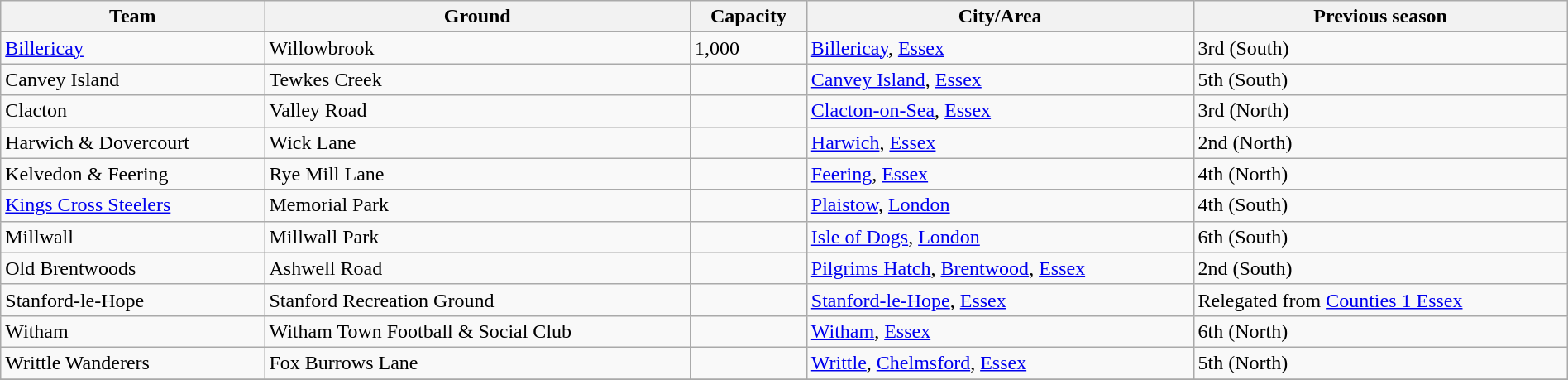<table class="wikitable sortable" width=100%>
<tr>
<th>Team</th>
<th>Ground</th>
<th>Capacity</th>
<th>City/Area</th>
<th>Previous season</th>
</tr>
<tr>
<td><a href='#'>Billericay</a></td>
<td>Willowbrook</td>
<td>1,000</td>
<td><a href='#'>Billericay</a>, <a href='#'>Essex</a></td>
<td>3rd (South)</td>
</tr>
<tr>
<td>Canvey Island</td>
<td>Tewkes Creek</td>
<td></td>
<td><a href='#'>Canvey Island</a>, <a href='#'>Essex</a></td>
<td>5th (South)</td>
</tr>
<tr>
<td>Clacton</td>
<td>Valley Road</td>
<td></td>
<td><a href='#'>Clacton-on-Sea</a>, <a href='#'>Essex</a></td>
<td>3rd (North)</td>
</tr>
<tr>
<td>Harwich & Dovercourt</td>
<td>Wick Lane</td>
<td></td>
<td><a href='#'>Harwich</a>, <a href='#'>Essex</a></td>
<td>2nd (North)</td>
</tr>
<tr>
<td>Kelvedon & Feering</td>
<td>Rye Mill Lane</td>
<td></td>
<td><a href='#'>Feering</a>, <a href='#'>Essex</a></td>
<td>4th (North)</td>
</tr>
<tr>
<td><a href='#'>Kings Cross Steelers</a></td>
<td>Memorial Park</td>
<td></td>
<td><a href='#'>Plaistow</a>, <a href='#'>London</a></td>
<td>4th (South)</td>
</tr>
<tr>
<td>Millwall</td>
<td>Millwall Park</td>
<td></td>
<td><a href='#'>Isle of Dogs</a>, <a href='#'>London</a></td>
<td>6th (South)</td>
</tr>
<tr>
<td>Old Brentwoods</td>
<td>Ashwell Road</td>
<td></td>
<td><a href='#'>Pilgrims Hatch</a>, <a href='#'>Brentwood</a>, <a href='#'>Essex</a></td>
<td>2nd (South)</td>
</tr>
<tr>
<td>Stanford-le-Hope</td>
<td>Stanford Recreation Ground</td>
<td></td>
<td><a href='#'>Stanford-le-Hope</a>, <a href='#'>Essex</a></td>
<td>Relegated from <a href='#'>Counties 1 Essex</a></td>
</tr>
<tr>
<td>Witham</td>
<td>Witham Town Football & Social Club</td>
<td></td>
<td><a href='#'>Witham</a>, <a href='#'>Essex</a></td>
<td>6th (North)</td>
</tr>
<tr>
<td>Writtle Wanderers</td>
<td>Fox Burrows Lane</td>
<td></td>
<td><a href='#'>Writtle</a>, <a href='#'>Chelmsford</a>, <a href='#'>Essex</a></td>
<td>5th (North)</td>
</tr>
<tr>
</tr>
</table>
